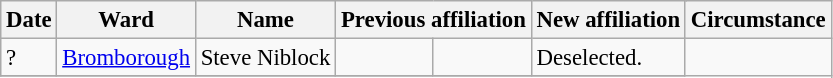<table class="wikitable" style="font-size: 95%;">
<tr>
<th>Date</th>
<th>Ward</th>
<th>Name</th>
<th colspan="2">Previous affiliation</th>
<th colspan="2">New affiliation</th>
<th>Circumstance</th>
</tr>
<tr>
<td>?</td>
<td><a href='#'>Bromborough</a></td>
<td>Steve Niblock</td>
<td></td>
<td></td>
<td Deselected.>Deselected.</td>
</tr>
<tr>
</tr>
</table>
